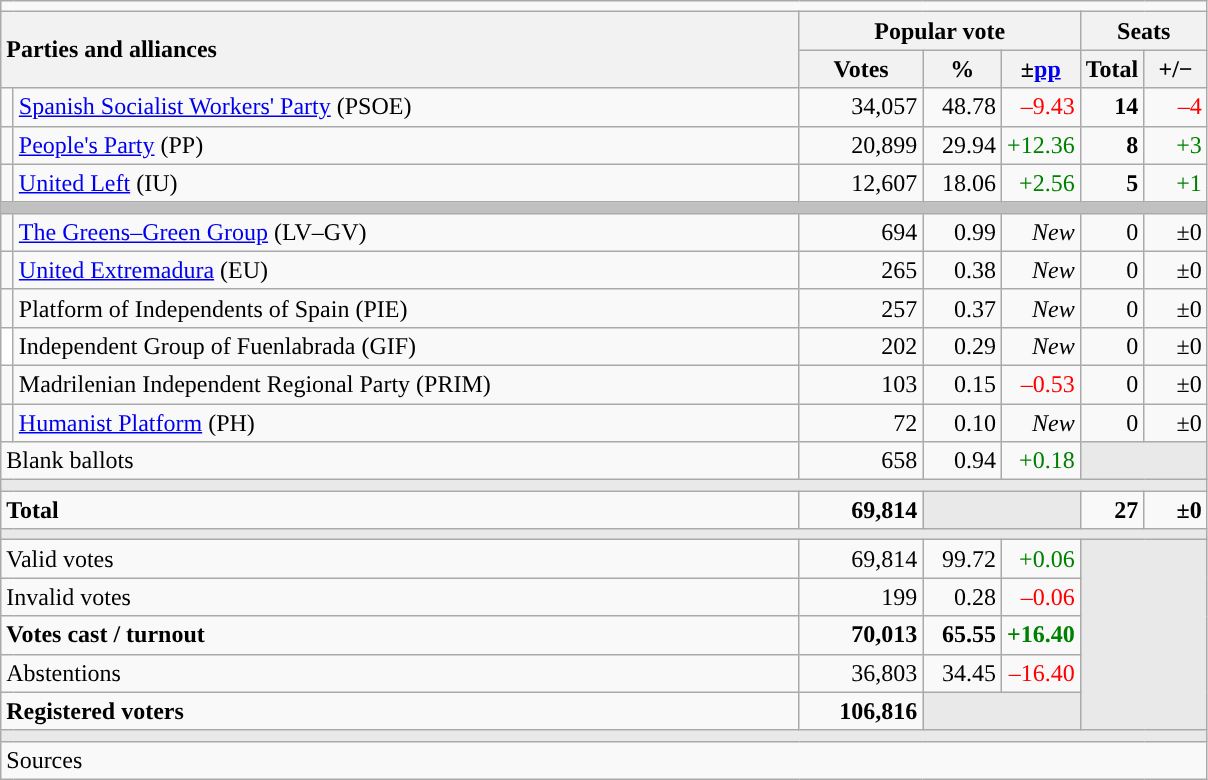<table class="wikitable" style="text-align:right;">
<tr>
<td colspan="7"></td>
</tr>
<tr>
<th style="text-align:left;" rowspan="2" colspan="2" width="525">Parties and alliances</th>
<th colspan="3">Popular vote</th>
<th colspan="2">Seats</th>
</tr>
<tr>
<th width="75">Votes</th>
<th width="45">%</th>
<th width="45">±<a href='#'>pp</a></th>
<th width="35">Total</th>
<th width="35">+/−</th>
</tr>
<tr>
<td width="1" style="color:inherit;background:"></td>
<td align="left"><a href='#'>Spanish Socialist Workers' Party</a> (PSOE)</td>
<td>34,057</td>
<td>48.78</td>
<td style="color:red;">–9.43</td>
<td><strong>14</strong></td>
<td style="color:red;">–4</td>
</tr>
<tr>
<td style="color:inherit;background:"></td>
<td align="left"><a href='#'>People's Party</a> (PP)</td>
<td>20,899</td>
<td>29.94</td>
<td style="color:green;">+12.36</td>
<td><strong>8</strong></td>
<td style="color:green;">+3</td>
</tr>
<tr>
<td style="color:inherit;background:"></td>
<td align="left"><a href='#'>United Left</a> (IU)</td>
<td>12,607</td>
<td>18.06</td>
<td style="color:green;">+2.56</td>
<td><strong>5</strong></td>
<td style="color:green;">+1</td>
</tr>
<tr>
<td colspan="7" bgcolor="#C0C0C0"></td>
</tr>
<tr>
<td style="color:inherit;background:"></td>
<td align="left"><a href='#'>The Greens–Green Group</a> (LV–GV)</td>
<td>694</td>
<td>0.99</td>
<td><em>New</em></td>
<td>0</td>
<td>±0</td>
</tr>
<tr>
<td style="color:inherit;background:"></td>
<td align="left"><a href='#'>United Extremadura</a> (EU)</td>
<td>265</td>
<td>0.38</td>
<td><em>New</em></td>
<td>0</td>
<td>±0</td>
</tr>
<tr>
<td style="color:inherit;background:"></td>
<td align="left">Platform of Independents of Spain (PIE)</td>
<td>257</td>
<td>0.37</td>
<td><em>New</em></td>
<td>0</td>
<td>±0</td>
</tr>
<tr>
<td bgcolor="white"></td>
<td align="left">Independent Group of Fuenlabrada (GIF)</td>
<td>202</td>
<td>0.29</td>
<td><em>New</em></td>
<td>0</td>
<td>±0</td>
</tr>
<tr>
<td style="color:inherit;background:"></td>
<td align="left">Madrilenian Independent Regional Party (PRIM)</td>
<td>103</td>
<td>0.15</td>
<td style="color:red;">–0.53</td>
<td>0</td>
<td>±0</td>
</tr>
<tr>
<td style="color:inherit;background:"></td>
<td align="left"><a href='#'>Humanist Platform</a> (PH)</td>
<td>72</td>
<td>0.10</td>
<td><em>New</em></td>
<td>0</td>
<td>±0</td>
</tr>
<tr>
<td align="left" colspan="2">Blank ballots</td>
<td>658</td>
<td>0.94</td>
<td style="color:green;">+0.18</td>
<td bgcolor="#E9E9E9" colspan="2"></td>
</tr>
<tr>
<td colspan="7" bgcolor="#E9E9E9"></td>
</tr>
<tr style="font-weight:bold;">
<td align="left" colspan="2">Total</td>
<td>69,814</td>
<td bgcolor="#E9E9E9" colspan="2"></td>
<td>27</td>
<td>±0</td>
</tr>
<tr>
<td colspan="7" bgcolor="#E9E9E9"></td>
</tr>
<tr>
<td align="left" colspan="2">Valid votes</td>
<td>69,814</td>
<td>99.72</td>
<td style="color:green;">+0.06</td>
<td bgcolor="#E9E9E9" colspan="2" rowspan="5"></td>
</tr>
<tr>
<td align="left" colspan="2">Invalid votes</td>
<td>199</td>
<td>0.28</td>
<td style="color:red;">–0.06</td>
</tr>
<tr style="font-weight:bold;">
<td align="left" colspan="2">Votes cast / turnout</td>
<td>70,013</td>
<td>65.55</td>
<td style="color:green;">+16.40</td>
</tr>
<tr>
<td align="left" colspan="2">Abstentions</td>
<td>36,803</td>
<td>34.45</td>
<td style="color:red;">–16.40</td>
</tr>
<tr style="font-weight:bold;">
<td align="left" colspan="2">Registered voters</td>
<td>106,816</td>
<td bgcolor="#E9E9E9" colspan="2"></td>
</tr>
<tr>
<td colspan="7" bgcolor="#E9E9E9"></td>
</tr>
<tr>
<td align="left" colspan="7">Sources</td>
</tr>
</table>
